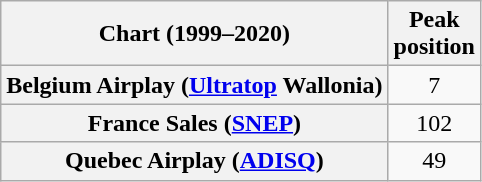<table class="wikitable sortable plainrowheaders" style="text-align:center">
<tr>
<th scope="col">Chart (1999–2020)</th>
<th scope="col">Peak<br>position</th>
</tr>
<tr>
<th scope="row">Belgium Airplay (<a href='#'>Ultratop</a> Wallonia)</th>
<td>7</td>
</tr>
<tr>
<th scope="row">France Sales (<a href='#'>SNEP</a>)</th>
<td>102</td>
</tr>
<tr>
<th scope="row">Quebec Airplay (<a href='#'>ADISQ</a>)</th>
<td>49</td>
</tr>
</table>
